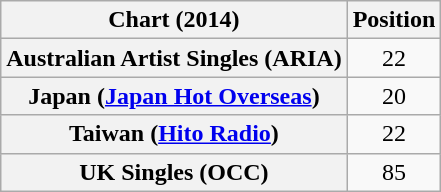<table class="wikitable sortable plainrowheaders" style="text-align:center">
<tr>
<th scope="col">Chart (2014)</th>
<th scope="col">Position</th>
</tr>
<tr>
<th scope="row">Australian Artist Singles (ARIA)</th>
<td>22</td>
</tr>
<tr>
<th scope="row">Japan (<a href='#'>Japan Hot Overseas</a>)</th>
<td>20</td>
</tr>
<tr>
<th scope="row">Taiwan (<a href='#'>Hito Radio</a>)</th>
<td>22</td>
</tr>
<tr>
<th scope="row">UK Singles (OCC)</th>
<td>85</td>
</tr>
</table>
